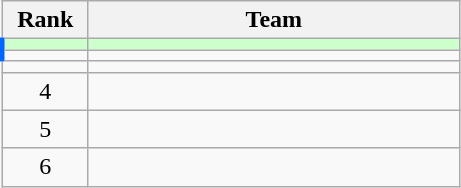<table class="wikitable" style="text-align: center;">
<tr>
<th width="50">Rank</th>
<th width="240">Team</th>
</tr>
<tr bgcolor=ccffcc>
<td style="border-left:3px solid #06f;"></td>
<td align="left"></td>
</tr>
<tr>
<td style="border-left:3px solid #06f;"></td>
<td align="left"></td>
</tr>
<tr>
<td></td>
<td align="left"></td>
</tr>
<tr>
<td>4</td>
<td align="left"></td>
</tr>
<tr>
<td>5</td>
<td align="left"></td>
</tr>
<tr>
<td>6</td>
<td align="left"></td>
</tr>
</table>
